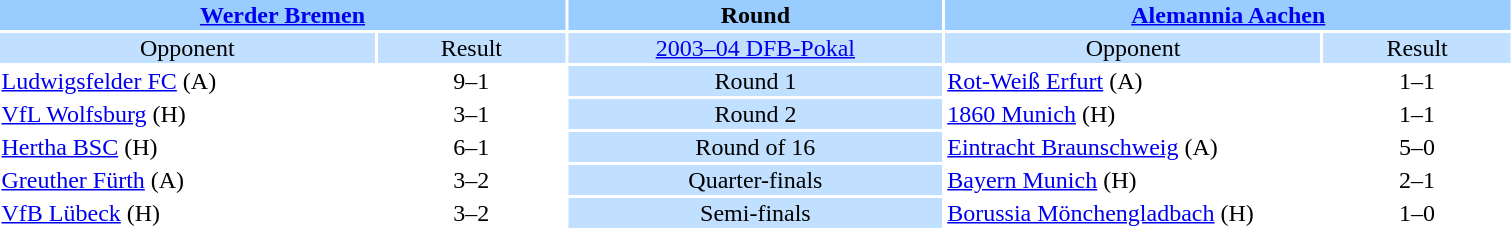<table style="width:80%; text-align:center;">
<tr style="vertical-align:top; background:#99CCFF;">
<th colspan="2"><a href='#'>Werder Bremen</a></th>
<th style="width:20%">Round</th>
<th colspan="2"><a href='#'>Alemannia Aachen</a></th>
</tr>
<tr style="vertical-align:top; background:#c1e0ff;">
<td style="width:20%">Opponent</td>
<td style="width:10%">Result</td>
<td><a href='#'>2003–04 DFB-Pokal</a></td>
<td style="width:20%">Opponent</td>
<td style="width:10%">Result</td>
</tr>
<tr>
<td align="left"><a href='#'>Ludwigsfelder FC</a> (A)</td>
<td>9–1</td>
<td style="background:#C1E0FF;">Round 1</td>
<td align="left"><a href='#'>Rot-Weiß Erfurt</a> (A)</td>
<td>1–1  </td>
</tr>
<tr>
<td align="left"><a href='#'>VfL Wolfsburg</a> (H)</td>
<td>3–1</td>
<td style="background:#C1E0FF;">Round 2</td>
<td align="left"><a href='#'>1860 Munich</a> (H)</td>
<td>1–1  </td>
</tr>
<tr>
<td align="left"><a href='#'>Hertha BSC</a> (H)</td>
<td>6–1</td>
<td style="background:#C1E0FF;">Round of 16</td>
<td align="left"><a href='#'>Eintracht Braunschweig</a> (A)</td>
<td>5–0</td>
</tr>
<tr>
<td align="left"><a href='#'>Greuther Fürth</a> (A)</td>
<td>3–2</td>
<td style="background:#C1E0FF;">Quarter-finals</td>
<td align="left"><a href='#'>Bayern Munich</a> (H)</td>
<td>2–1</td>
</tr>
<tr>
<td align="left"><a href='#'>VfB Lübeck</a> (H)</td>
<td>3–2 </td>
<td style="background:#C1E0FF;">Semi-finals</td>
<td align="left"><a href='#'>Borussia Mönchengladbach</a> (H)</td>
<td>1–0</td>
</tr>
</table>
